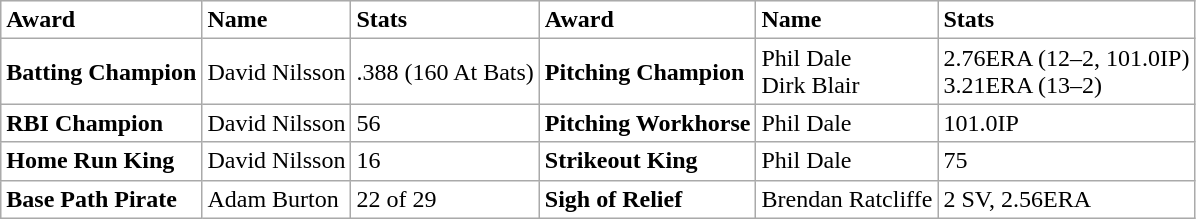<table class="wikitable">
<tr bgcolor="#FFFFFF">
<td><strong>Award</strong></td>
<td><strong>Name</strong></td>
<td><strong>Stats</strong></td>
<td><strong>Award</strong></td>
<td><strong>Name</strong></td>
<td><strong>Stats</strong></td>
</tr>
<tr bgcolor="#FFFFFF">
<td><strong>Batting Champion</strong></td>
<td>David Nilsson</td>
<td>.388 (160 At Bats)</td>
<td><strong>Pitching Champion</strong></td>
<td>Phil Dale<br>Dirk Blair</td>
<td>2.76ERA (12–2, 101.0IP)<br>3.21ERA (13–2)</td>
</tr>
<tr bgcolor="#FFFFFF">
<td><strong>RBI Champion</strong></td>
<td>David Nilsson</td>
<td>56</td>
<td><strong>Pitching Workhorse</strong></td>
<td>Phil Dale</td>
<td>101.0IP</td>
</tr>
<tr bgcolor="#FFFFFF">
<td><strong>Home Run King</strong></td>
<td>David Nilsson</td>
<td>16</td>
<td><strong>Strikeout King</strong></td>
<td>Phil Dale</td>
<td>75</td>
</tr>
<tr bgcolor="#FFFFFF">
<td><strong>Base Path Pirate</strong></td>
<td>Adam Burton</td>
<td>22 of 29</td>
<td><strong>Sigh of Relief</strong></td>
<td>Brendan Ratcliffe</td>
<td>2 SV, 2.56ERA</td>
</tr>
</table>
